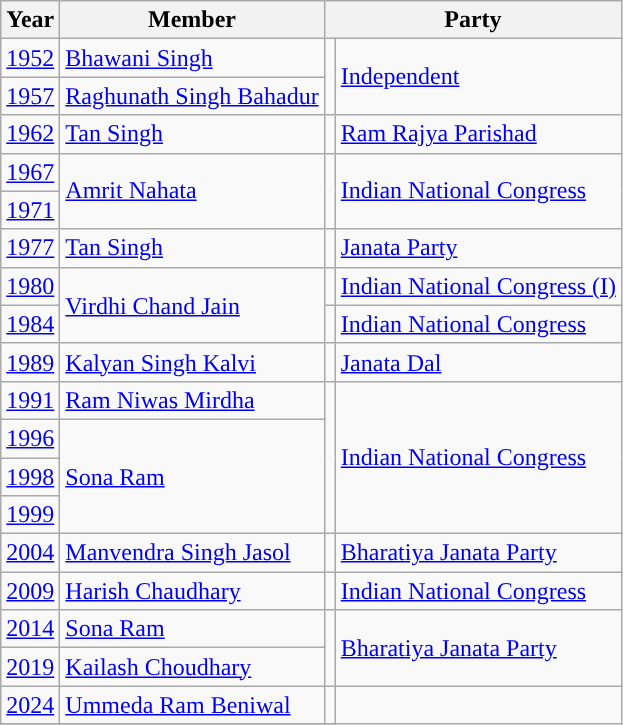<table class="wikitable">
<tr>
<th>Year</th>
<th>Member</th>
<th colspan="2">Party</th>
</tr>
<tr>
<td><a href='#'>1952</a></td>
<td><a href='#'>Bhawani Singh</a></td>
<td rowspan="2" style="background-color: "></td>
<td rowspan="2"><a href='#'>Independent</a></td>
</tr>
<tr>
<td><a href='#'>1957</a></td>
<td><a href='#'>Raghunath Singh Bahadur</a></td>
</tr>
<tr>
<td><a href='#'>1962</a></td>
<td><a href='#'>Tan Singh</a></td>
<td style="background-color: "></td>
<td><a href='#'>Ram Rajya Parishad</a></td>
</tr>
<tr>
<td><a href='#'>1967</a></td>
<td rowspan="2"><a href='#'>Amrit Nahata</a></td>
<td rowspan="2" style="background-color: "></td>
<td rowspan="2"><a href='#'>Indian National Congress</a></td>
</tr>
<tr>
<td><a href='#'>1971</a></td>
</tr>
<tr>
<td><a href='#'>1977</a></td>
<td><a href='#'>Tan Singh</a></td>
<td style="background-color: "></td>
<td><a href='#'>Janata Party</a></td>
</tr>
<tr>
<td><a href='#'>1980</a></td>
<td rowspan="2"><a href='#'>Virdhi Chand Jain</a></td>
<td style="background-color: "></td>
<td><a href='#'>Indian National Congress (I)</a></td>
</tr>
<tr>
<td><a href='#'>1984</a></td>
<td style="background-color: "></td>
<td><a href='#'>Indian National Congress</a></td>
</tr>
<tr>
<td><a href='#'>1989</a></td>
<td><a href='#'>Kalyan Singh Kalvi</a></td>
<td style="background-color: "></td>
<td><a href='#'>Janata Dal</a></td>
</tr>
<tr>
<td><a href='#'>1991</a></td>
<td><a href='#'>Ram Niwas Mirdha</a></td>
<td rowspan="4" style="background-color: "></td>
<td rowspan="4"><a href='#'>Indian National Congress</a></td>
</tr>
<tr>
<td><a href='#'>1996</a></td>
<td rowspan="3"><a href='#'>Sona Ram</a></td>
</tr>
<tr>
<td><a href='#'>1998</a></td>
</tr>
<tr>
<td><a href='#'>1999</a></td>
</tr>
<tr>
<td><a href='#'>2004</a></td>
<td><a href='#'>Manvendra Singh Jasol</a></td>
<td style="background-color: "></td>
<td><a href='#'>Bharatiya Janata Party</a></td>
</tr>
<tr>
<td><a href='#'>2009</a></td>
<td><a href='#'>Harish Chaudhary</a></td>
<td style="background-color: "></td>
<td><a href='#'>Indian National Congress</a></td>
</tr>
<tr>
<td><a href='#'>2014</a></td>
<td><a href='#'>Sona Ram</a></td>
<td rowspan="2" style="background-color: "></td>
<td rowspan="2"><a href='#'>Bharatiya Janata Party</a></td>
</tr>
<tr>
<td><a href='#'>2019</a></td>
<td><a href='#'>Kailash Choudhary</a></td>
</tr>
<tr>
<td><a href='#'>2024</a></td>
<td><a href='#'>Ummeda Ram Beniwal</a></td>
<td></td>
</tr>
<tr>
</tr>
</table>
